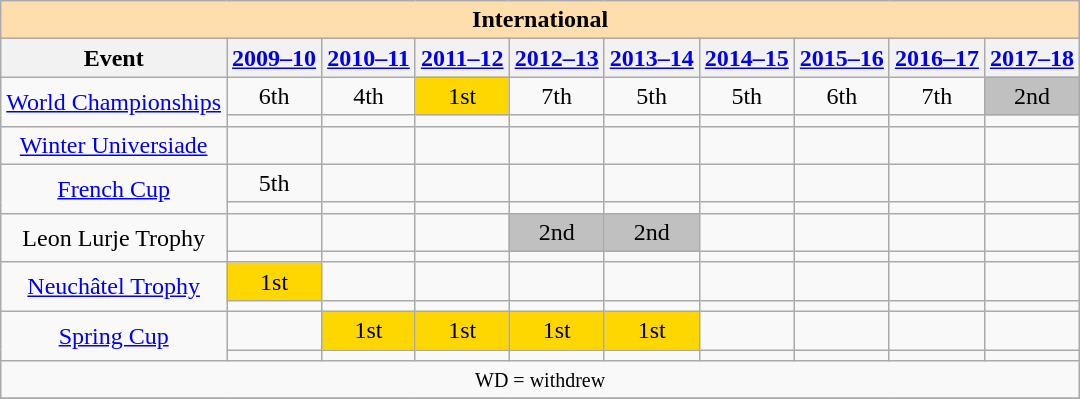<table class="wikitable">
<tr>
<th colspan="10" style="background-color: #ffdead; " align="center"><strong>International</strong></th>
</tr>
<tr>
<th>Event</th>
<th><a href='#'>2009–10</a></th>
<th><a href='#'>2010–11</a></th>
<th><a href='#'>2011–12</a></th>
<th><a href='#'>2012–13</a></th>
<th><a href='#'>2013–14</a></th>
<th><a href='#'>2014–15</a></th>
<th><a href='#'>2015–16</a></th>
<th><a href='#'>2016–17</a></th>
<th><a href='#'>2017–18</a></th>
</tr>
<tr>
<td align="center" rowspan="2"><a href='#'>World Championships</a></td>
<td 2009-10 align="center">6th</td>
<td 2010-11 align="center">4th</td>
<td 2011-12 align="center" bgcolor="gold">1st</td>
<td 2012-13 align="center">7th</td>
<td 2013-14 align="center">5th</td>
<td 2014-15 align="center">5th</td>
<td 2015-16 align="center">6th</td>
<td 2016-17 align="center">7th</td>
<td 2017-18 align="center" bgcolor="silver">2nd</td>
</tr>
<tr>
<td 2009-10 align="center"></td>
<td 2010-11 align="center"></td>
<td 2011-12 align="center"></td>
<td 2012-13 align="center"></td>
<td 2013-14 align="center"></td>
<td></td>
<td></td>
<td></td>
<td></td>
</tr>
<tr>
<td align="center"><a href='#'>Winter Universiade</a></td>
<td align="center"></td>
<td align="center"></td>
<td align="center"></td>
<td align="center"></td>
<td align="center"></td>
<td></td>
<td></td>
<td></td>
<td></td>
</tr>
<tr>
<td align="center" rowspan="2"><a href='#'>French Cup</a></td>
<td align="center">5th</td>
<td align="center"></td>
<td align="center"></td>
<td align="center"></td>
<td align="center"></td>
<td></td>
<td></td>
<td></td>
<td></td>
</tr>
<tr>
<td align="center"></td>
<td align="center"></td>
<td align="center"></td>
<td align="center"></td>
<td align="center"></td>
<td></td>
<td></td>
<td></td>
<td></td>
</tr>
<tr>
<td align="center" rowspan="2">Leon Lurje Trophy</td>
<td 2009-10 align="center"></td>
<td 2010-11 align="center"></td>
<td 2011-12 align="center"></td>
<td 2012-13 align="center" bgcolor="silver">2nd</td>
<td 2013-14 align="center" bgcolor="silver">2nd</td>
<td></td>
<td></td>
<td></td>
<td></td>
</tr>
<tr>
<td 2009-10 align="center"></td>
<td 2010-11 align="center"></td>
<td 2011-12 align="center"></td>
<td 2012-13 align="center"></td>
<td 2013-14 align="center"></td>
<td></td>
<td></td>
<td></td>
<td></td>
</tr>
<tr>
<td align="center" rowspan="2"><a href='#'>Neuchâtel Trophy</a></td>
<td 2009-10 align="center" bgcolor="gold">1st</td>
<td 2010-11 align="center"></td>
<td 2011-12 align="center"></td>
<td 2012-13 align="center"></td>
<td 2013-14 align="center"></td>
<td></td>
<td></td>
<td></td>
<td></td>
</tr>
<tr>
<td 2009-10 align="center"></td>
<td 2010-11 align="center"></td>
<td 2011-12 align="center"></td>
<td 2012-13 align="center"></td>
<td 2013-14 align="center"></td>
<td></td>
<td></td>
<td></td>
<td></td>
</tr>
<tr>
<td align="center" rowspan="2"><a href='#'>Spring Cup</a></td>
<td 2009-10 align="center"></td>
<td 2010-11 align="center" bgcolor="gold">1st</td>
<td 2011-12 align="center" bgcolor="gold">1st</td>
<td 2012-13 align="center" bgcolor="gold">1st</td>
<td 2013-14 align="center" bgcolor="gold">1st</td>
<td></td>
<td></td>
<td></td>
<td></td>
</tr>
<tr>
<td 2009-10 align="center"></td>
<td 2013-11 align="center"></td>
<td 2011-12 align="center"></td>
<td 2012-13 align="center"></td>
<td 2013-14 align="center"></td>
<td></td>
<td></td>
<td></td>
<td></td>
</tr>
<tr>
<td colspan="10" align="center"><small>WD = withdrew</small></td>
</tr>
<tr>
</tr>
</table>
